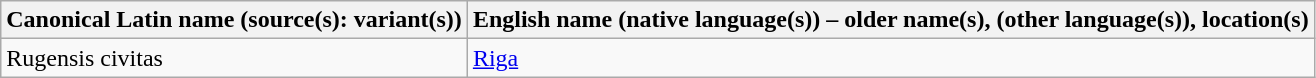<table class="wikitable">
<tr>
<th>Canonical Latin name (source(s): variant(s))</th>
<th>English name (native language(s)) – older name(s), (other language(s)), location(s)</th>
</tr>
<tr>
<td>Rugensis civitas</td>
<td><a href='#'>Riga</a></td>
</tr>
</table>
